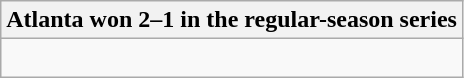<table class="wikitable collapsible collapsed">
<tr>
<th>Atlanta won 2–1 in the regular-season series</th>
</tr>
<tr>
<td><br>

</td>
</tr>
</table>
